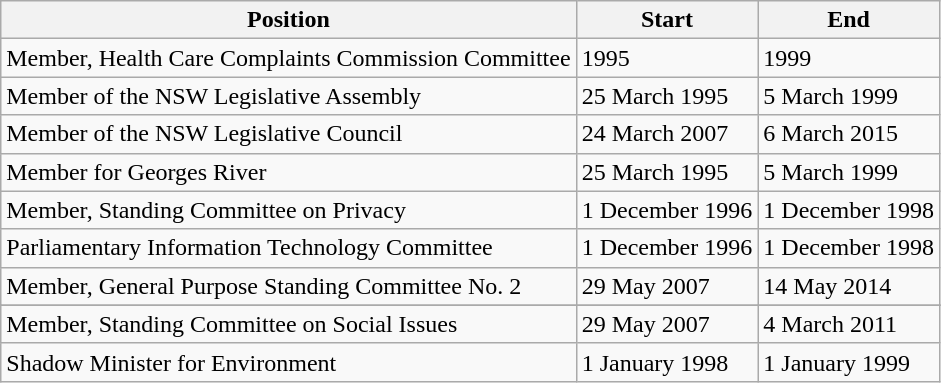<table class="wikitable">
<tr>
<th>Position</th>
<th>Start</th>
<th>End</th>
</tr>
<tr>
<td>Member, Health Care Complaints Commission Committee</td>
<td>1995</td>
<td>1999</td>
</tr>
<tr>
<td>Member of the NSW Legislative Assembly</td>
<td>25 March 1995</td>
<td>5 March 1999</td>
</tr>
<tr>
<td>Member of the NSW Legislative Council</td>
<td>24 March 2007</td>
<td>6 March 2015</td>
</tr>
<tr>
<td>Member for Georges River</td>
<td>25 March 1995</td>
<td>5 March 1999</td>
</tr>
<tr>
<td>Member, Standing Committee on Privacy</td>
<td>1 December 1996</td>
<td>1 December 1998</td>
</tr>
<tr>
<td>Parliamentary Information Technology Committee</td>
<td>1 December 1996</td>
<td>1 December 1998</td>
</tr>
<tr>
<td>Member, General Purpose Standing Committee No. 2</td>
<td>29 May 2007</td>
<td>14 May 2014</td>
</tr>
<tr>
</tr>
<tr>
<td>Member, Standing Committee on Social Issues</td>
<td>29 May 2007</td>
<td>4 March 2011</td>
</tr>
<tr>
<td>Shadow Minister for Environment</td>
<td>1 January 1998</td>
<td>1 January 1999</td>
</tr>
</table>
